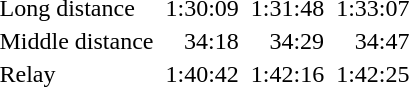<table>
<tr style="vertical-align:top;">
<td>Long distance</td>
<td></td>
<td style="text-align:right;">1:30:09</td>
<td></td>
<td style="text-align:right;">1:31:48</td>
<td></td>
<td style="text-align:right;">1:33:07</td>
</tr>
<tr style="vertical-align:top;">
<td>Middle distance</td>
<td></td>
<td style="text-align:right;">34:18</td>
<td></td>
<td style="text-align:right;">34:29</td>
<td></td>
<td style="text-align:right;">34:47</td>
</tr>
<tr style="vertical-align:top;">
<td>Relay</td>
<td></td>
<td>1:40:42</td>
<td></td>
<td>1:42:16</td>
<td></td>
<td>1:42:25</td>
</tr>
</table>
